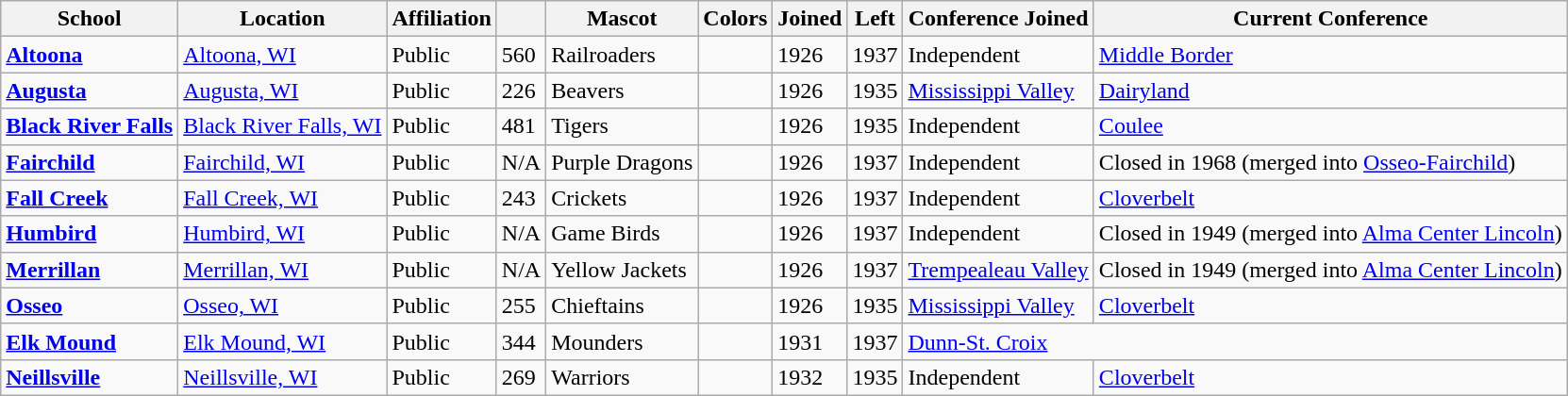<table class="wikitable sortable">
<tr>
<th>School</th>
<th>Location</th>
<th>Affiliation</th>
<th></th>
<th>Mascot</th>
<th>Colors</th>
<th>Joined</th>
<th>Left</th>
<th>Conference Joined</th>
<th>Current Conference</th>
</tr>
<tr>
<td><a href='#'><strong>Altoona</strong></a></td>
<td><a href='#'>Altoona, WI</a></td>
<td>Public</td>
<td>560</td>
<td>Railroaders</td>
<td> </td>
<td>1926</td>
<td>1937</td>
<td>Independent</td>
<td><a href='#'>Middle Border</a></td>
</tr>
<tr>
<td><a href='#'><strong>Augusta</strong></a></td>
<td><a href='#'>Augusta, WI</a></td>
<td>Public</td>
<td>226</td>
<td>Beavers</td>
<td> </td>
<td>1926</td>
<td>1935</td>
<td><a href='#'>Mississippi Valley</a></td>
<td><a href='#'>Dairyland</a></td>
</tr>
<tr>
<td><a href='#'><strong>Black River Falls</strong></a></td>
<td><a href='#'>Black River Falls, WI</a></td>
<td>Public</td>
<td>481</td>
<td>Tigers</td>
<td> </td>
<td>1926</td>
<td>1935</td>
<td>Independent</td>
<td><a href='#'>Coulee</a></td>
</tr>
<tr>
<td><a href='#'><strong>Fairchild</strong></a></td>
<td><a href='#'>Fairchild, WI</a></td>
<td>Public</td>
<td>N/A</td>
<td>Purple Dragons</td>
<td> </td>
<td>1926</td>
<td>1937</td>
<td>Independent</td>
<td>Closed in 1968 (merged into <a href='#'>Osseo-Fairchild</a>)</td>
</tr>
<tr>
<td><a href='#'><strong>Fall Creek</strong></a></td>
<td><a href='#'>Fall Creek, WI</a></td>
<td>Public</td>
<td>243</td>
<td>Crickets</td>
<td> </td>
<td>1926</td>
<td>1937</td>
<td>Independent</td>
<td><a href='#'>Cloverbelt</a></td>
</tr>
<tr>
<td><a href='#'><strong>Humbird</strong></a></td>
<td><a href='#'>Humbird, WI</a></td>
<td>Public</td>
<td>N/A</td>
<td>Game Birds</td>
<td> </td>
<td>1926</td>
<td>1937</td>
<td>Independent</td>
<td>Closed in 1949 (merged into <a href='#'>Alma Center Lincoln</a>)</td>
</tr>
<tr>
<td><a href='#'><strong>Merrillan</strong></a></td>
<td><a href='#'>Merrillan, WI</a></td>
<td>Public</td>
<td>N/A</td>
<td>Yellow Jackets</td>
<td> </td>
<td>1926</td>
<td>1937</td>
<td><a href='#'>Trempealeau Valley</a></td>
<td>Closed in 1949 (merged into <a href='#'>Alma Center Lincoln</a>)</td>
</tr>
<tr>
<td><a href='#'><strong>Osseo</strong></a></td>
<td><a href='#'>Osseo, WI</a></td>
<td>Public</td>
<td>255</td>
<td>Chieftains</td>
<td> </td>
<td>1926</td>
<td>1935</td>
<td><a href='#'>Mississippi Valley</a></td>
<td><a href='#'>Cloverbelt</a></td>
</tr>
<tr>
<td><a href='#'><strong>Elk Mound</strong></a></td>
<td><a href='#'>Elk Mound, WI</a></td>
<td>Public</td>
<td>344</td>
<td>Mounders</td>
<td> </td>
<td>1931</td>
<td>1937</td>
<td colspan="2"><a href='#'>Dunn-St. Croix</a></td>
</tr>
<tr>
<td><a href='#'><strong>Neillsville</strong></a></td>
<td><a href='#'>Neillsville, WI</a></td>
<td>Public</td>
<td>269</td>
<td>Warriors</td>
<td> </td>
<td>1932</td>
<td>1935</td>
<td>Independent</td>
<td><a href='#'>Cloverbelt</a></td>
</tr>
</table>
